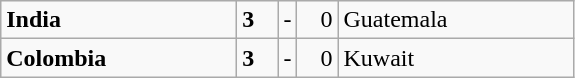<table class="wikitable">
<tr>
<td width=150> <strong>India</strong></td>
<td style="width:20px; text-align:left;"><strong>3</strong></td>
<td>-</td>
<td style="width:20px; text-align:right;">0</td>
<td width=150> Guatemala</td>
</tr>
<tr>
<td> <strong>Colombia</strong></td>
<td style="text-align:left;"><strong>3</strong></td>
<td>-</td>
<td style="text-align:right;">0</td>
<td> Kuwait</td>
</tr>
</table>
